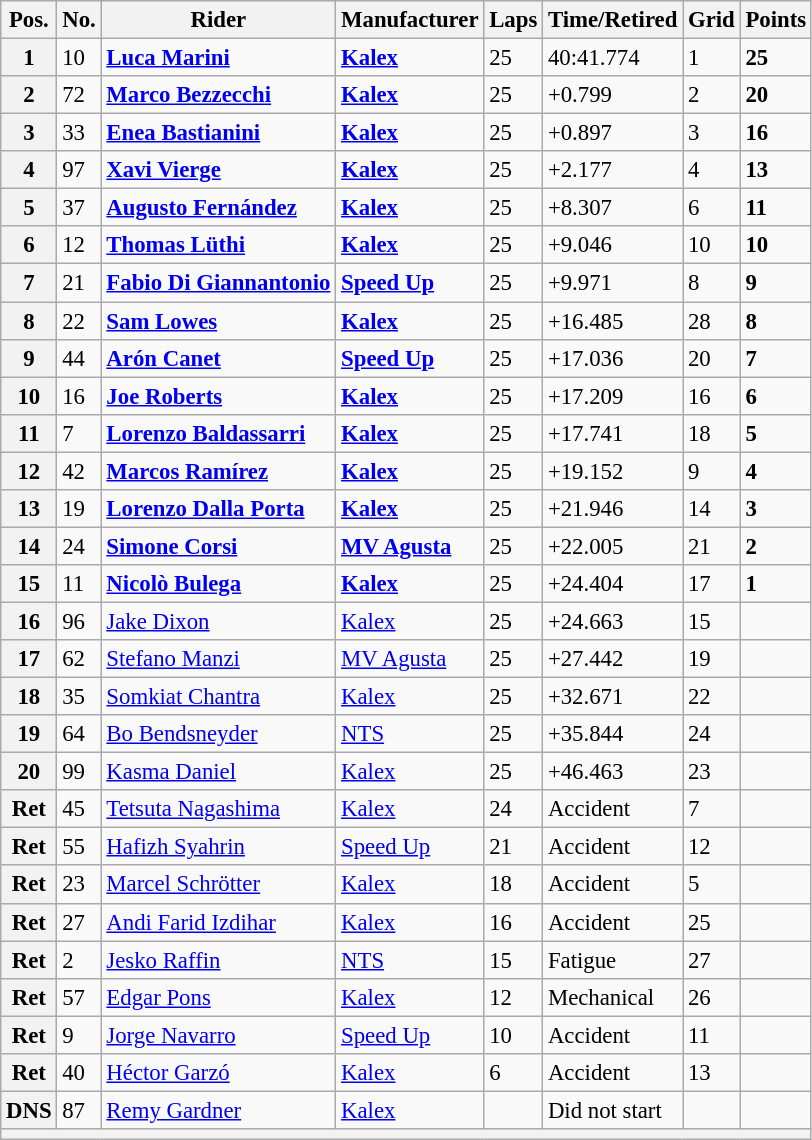<table class="wikitable" style="font-size: 95%;">
<tr>
<th>Pos.</th>
<th>No.</th>
<th>Rider</th>
<th>Manufacturer</th>
<th>Laps</th>
<th>Time/Retired</th>
<th>Grid</th>
<th>Points</th>
</tr>
<tr>
<th>1</th>
<td>10</td>
<td> <strong><a href='#'>Luca Marini</a></strong></td>
<td><strong><a href='#'>Kalex</a></strong></td>
<td>25</td>
<td>40:41.774</td>
<td>1</td>
<td><strong>25</strong></td>
</tr>
<tr>
<th>2</th>
<td>72</td>
<td> <strong><a href='#'>Marco Bezzecchi</a></strong></td>
<td><strong><a href='#'>Kalex</a></strong></td>
<td>25</td>
<td>+0.799</td>
<td>2</td>
<td><strong>20</strong></td>
</tr>
<tr>
<th>3</th>
<td>33</td>
<td> <strong><a href='#'>Enea Bastianini</a></strong></td>
<td><strong><a href='#'>Kalex</a></strong></td>
<td>25</td>
<td>+0.897</td>
<td>3</td>
<td><strong>16</strong></td>
</tr>
<tr>
<th>4</th>
<td>97</td>
<td> <strong><a href='#'>Xavi Vierge</a></strong></td>
<td><strong><a href='#'>Kalex</a></strong></td>
<td>25</td>
<td>+2.177</td>
<td>4</td>
<td><strong>13</strong></td>
</tr>
<tr>
<th>5</th>
<td>37</td>
<td> <strong><a href='#'>Augusto Fernández</a></strong></td>
<td><strong><a href='#'>Kalex</a></strong></td>
<td>25</td>
<td>+8.307</td>
<td>6</td>
<td><strong>11</strong></td>
</tr>
<tr>
<th>6</th>
<td>12</td>
<td> <strong><a href='#'>Thomas Lüthi</a></strong></td>
<td><strong><a href='#'>Kalex</a></strong></td>
<td>25</td>
<td>+9.046</td>
<td>10</td>
<td><strong>10</strong></td>
</tr>
<tr>
<th>7</th>
<td>21</td>
<td> <strong><a href='#'>Fabio Di Giannantonio</a></strong></td>
<td><strong><a href='#'>Speed Up</a></strong></td>
<td>25</td>
<td>+9.971</td>
<td>8</td>
<td><strong>9</strong></td>
</tr>
<tr>
<th>8</th>
<td>22</td>
<td> <strong><a href='#'>Sam Lowes</a></strong></td>
<td><strong><a href='#'>Kalex</a></strong></td>
<td>25</td>
<td>+16.485</td>
<td>28</td>
<td><strong>8</strong></td>
</tr>
<tr>
<th>9</th>
<td>44</td>
<td> <strong><a href='#'>Arón Canet</a></strong></td>
<td><strong><a href='#'>Speed Up</a></strong></td>
<td>25</td>
<td>+17.036</td>
<td>20</td>
<td><strong>7</strong></td>
</tr>
<tr>
<th>10</th>
<td>16</td>
<td> <strong><a href='#'>Joe Roberts</a></strong></td>
<td><strong><a href='#'>Kalex</a></strong></td>
<td>25</td>
<td>+17.209</td>
<td>16</td>
<td><strong>6</strong></td>
</tr>
<tr>
<th>11</th>
<td>7</td>
<td> <strong><a href='#'>Lorenzo Baldassarri</a></strong></td>
<td><strong><a href='#'>Kalex</a></strong></td>
<td>25</td>
<td>+17.741</td>
<td>18</td>
<td><strong>5</strong></td>
</tr>
<tr>
<th>12</th>
<td>42</td>
<td> <strong><a href='#'>Marcos Ramírez</a></strong></td>
<td><strong><a href='#'>Kalex</a></strong></td>
<td>25</td>
<td>+19.152</td>
<td>9</td>
<td><strong>4</strong></td>
</tr>
<tr>
<th>13</th>
<td>19</td>
<td> <strong><a href='#'>Lorenzo Dalla Porta</a></strong></td>
<td><strong><a href='#'>Kalex</a></strong></td>
<td>25</td>
<td>+21.946</td>
<td>14</td>
<td><strong>3</strong></td>
</tr>
<tr>
<th>14</th>
<td>24</td>
<td> <strong><a href='#'>Simone Corsi</a></strong></td>
<td><strong><a href='#'>MV Agusta</a></strong></td>
<td>25</td>
<td>+22.005</td>
<td>21</td>
<td><strong>2</strong></td>
</tr>
<tr>
<th>15</th>
<td>11</td>
<td> <strong><a href='#'>Nicolò Bulega</a></strong></td>
<td><strong><a href='#'>Kalex</a></strong></td>
<td>25</td>
<td>+24.404</td>
<td>17</td>
<td><strong>1</strong></td>
</tr>
<tr>
<th>16</th>
<td>96</td>
<td> <a href='#'>Jake Dixon</a></td>
<td><a href='#'>Kalex</a></td>
<td>25</td>
<td>+24.663</td>
<td>15</td>
<td></td>
</tr>
<tr>
<th>17</th>
<td>62</td>
<td> <a href='#'>Stefano Manzi</a></td>
<td><a href='#'>MV Agusta</a></td>
<td>25</td>
<td>+27.442</td>
<td>19</td>
<td></td>
</tr>
<tr>
<th>18</th>
<td>35</td>
<td> <a href='#'>Somkiat Chantra</a></td>
<td><a href='#'>Kalex</a></td>
<td>25</td>
<td>+32.671</td>
<td>22</td>
<td></td>
</tr>
<tr>
<th>19</th>
<td>64</td>
<td> <a href='#'>Bo Bendsneyder</a></td>
<td><a href='#'>NTS</a></td>
<td>25</td>
<td>+35.844</td>
<td>24</td>
<td></td>
</tr>
<tr>
<th>20</th>
<td>99</td>
<td> <a href='#'>Kasma Daniel</a></td>
<td><a href='#'>Kalex</a></td>
<td>25</td>
<td>+46.463</td>
<td>23</td>
<td></td>
</tr>
<tr>
<th>Ret</th>
<td>45</td>
<td> <a href='#'>Tetsuta Nagashima</a></td>
<td><a href='#'>Kalex</a></td>
<td>24</td>
<td>Accident</td>
<td>7</td>
<td></td>
</tr>
<tr>
<th>Ret</th>
<td>55</td>
<td> <a href='#'>Hafizh Syahrin</a></td>
<td><a href='#'>Speed Up</a></td>
<td>21</td>
<td>Accident</td>
<td>12</td>
<td></td>
</tr>
<tr>
<th>Ret</th>
<td>23</td>
<td> <a href='#'>Marcel Schrötter</a></td>
<td><a href='#'>Kalex</a></td>
<td>18</td>
<td>Accident</td>
<td>5</td>
<td></td>
</tr>
<tr>
<th>Ret</th>
<td>27</td>
<td> <a href='#'>Andi Farid Izdihar</a></td>
<td><a href='#'>Kalex</a></td>
<td>16</td>
<td>Accident</td>
<td>25</td>
<td></td>
</tr>
<tr>
<th>Ret</th>
<td>2</td>
<td> <a href='#'>Jesko Raffin</a></td>
<td><a href='#'>NTS</a></td>
<td>15</td>
<td>Fatigue</td>
<td>27</td>
<td></td>
</tr>
<tr>
<th>Ret</th>
<td>57</td>
<td> <a href='#'>Edgar Pons</a></td>
<td><a href='#'>Kalex</a></td>
<td>12</td>
<td>Mechanical</td>
<td>26</td>
<td></td>
</tr>
<tr>
<th>Ret</th>
<td>9</td>
<td> <a href='#'>Jorge Navarro</a></td>
<td><a href='#'>Speed Up</a></td>
<td>10</td>
<td>Accident</td>
<td>11</td>
<td></td>
</tr>
<tr>
<th>Ret</th>
<td>40</td>
<td> <a href='#'>Héctor Garzó</a></td>
<td><a href='#'>Kalex</a></td>
<td>6</td>
<td>Accident</td>
<td>13</td>
<td></td>
</tr>
<tr>
<th>DNS</th>
<td>87</td>
<td> <a href='#'>Remy Gardner</a></td>
<td><a href='#'>Kalex</a></td>
<td></td>
<td>Did not start</td>
<td></td>
<td></td>
</tr>
<tr>
<th colspan=8></th>
</tr>
</table>
